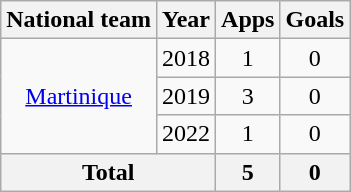<table class="wikitable" style="text-align:center">
<tr>
<th>National team</th>
<th>Year</th>
<th>Apps</th>
<th>Goals</th>
</tr>
<tr>
<td rowspan="3"><a href='#'>Martinique</a></td>
<td>2018</td>
<td>1</td>
<td>0</td>
</tr>
<tr>
<td>2019</td>
<td>3</td>
<td>0</td>
</tr>
<tr>
<td>2022</td>
<td>1</td>
<td>0</td>
</tr>
<tr>
<th colspan=2>Total</th>
<th>5</th>
<th>0</th>
</tr>
</table>
